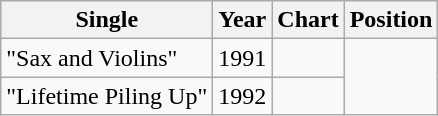<table class="wikitable">
<tr>
<th scope="col">Single</th>
<th scope="col">Year</th>
<th scope="col">Chart</th>
<th scope="col">Position</th>
</tr>
<tr>
<td scope="row">"Sax and Violins"</td>
<td>1991</td>
<td></td>
</tr>
<tr>
<td scope="row">"Lifetime Piling Up"</td>
<td>1992</td>
<td></td>
</tr>
</table>
